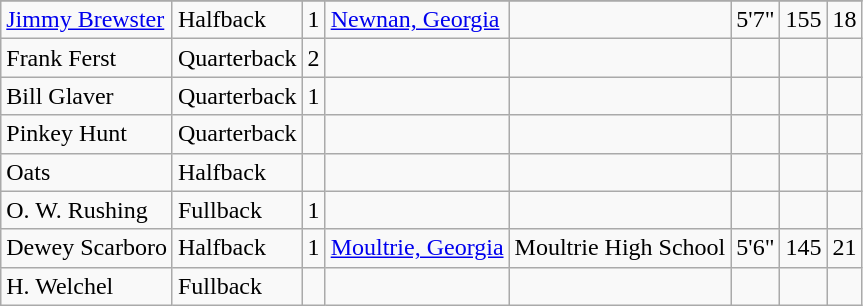<table class="wikitable">
<tr>
</tr>
<tr>
<td><a href='#'>Jimmy Brewster</a></td>
<td>Halfback</td>
<td>1</td>
<td><a href='#'>Newnan, Georgia</a></td>
<td></td>
<td>5'7"</td>
<td>155</td>
<td>18</td>
</tr>
<tr>
<td>Frank Ferst</td>
<td>Quarterback</td>
<td>2</td>
<td></td>
<td></td>
<td></td>
<td></td>
<td></td>
</tr>
<tr>
<td>Bill Glaver</td>
<td>Quarterback</td>
<td>1</td>
<td></td>
<td></td>
<td></td>
<td></td>
<td></td>
</tr>
<tr>
<td>Pinkey Hunt</td>
<td>Quarterback</td>
<td></td>
<td></td>
<td></td>
<td></td>
<td></td>
<td></td>
</tr>
<tr>
<td>Oats</td>
<td>Halfback</td>
<td></td>
<td></td>
<td></td>
<td></td>
<td></td>
<td></td>
</tr>
<tr>
<td>O. W. Rushing</td>
<td>Fullback</td>
<td>1</td>
<td></td>
<td></td>
<td></td>
<td></td>
<td></td>
</tr>
<tr>
<td>Dewey Scarboro</td>
<td>Halfback</td>
<td>1</td>
<td><a href='#'>Moultrie, Georgia</a></td>
<td>Moultrie High School</td>
<td>5'6"</td>
<td>145</td>
<td>21</td>
</tr>
<tr>
<td>H. Welchel</td>
<td>Fullback</td>
<td></td>
<td></td>
<td></td>
<td></td>
<td></td>
</tr>
</table>
